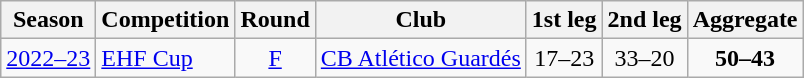<table class="wikitable">
<tr>
<th>Season</th>
<th>Competition</th>
<th>Round</th>
<th>Club</th>
<th>1st leg</th>
<th>2nd leg</th>
<th>Aggregate</th>
</tr>
<tr>
<td><a href='#'>2022–23</a></td>
<td><a href='#'>EHF Cup</a></td>
<td style="text-align:center;"><a href='#'>F</a></td>
<td> <a href='#'>CB Atlético Guardés</a></td>
<td style="text-align:center;">17–23</td>
<td style="text-align:center;">33–20</td>
<td style="text-align:center;"><strong>50–43</strong></td>
</tr>
</table>
